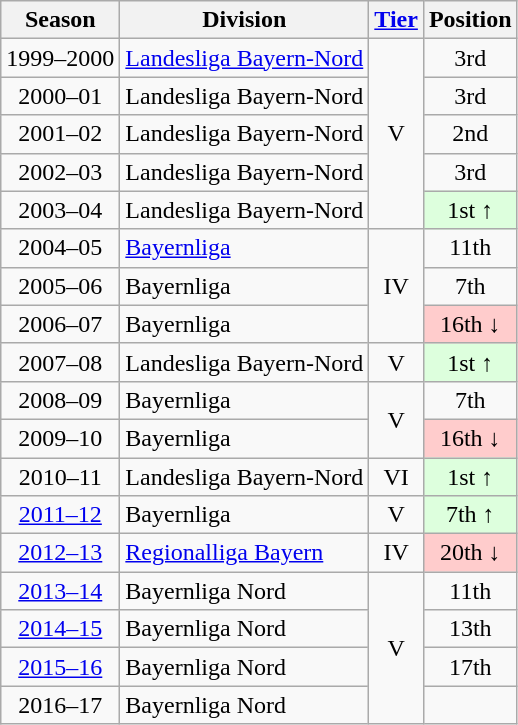<table class="wikitable">
<tr>
<th>Season</th>
<th>Division</th>
<th><a href='#'>Tier</a></th>
<th>Position</th>
</tr>
<tr align="center">
<td>1999–2000</td>
<td align="left"><a href='#'>Landesliga Bayern-Nord</a></td>
<td rowspan=5>V</td>
<td>3rd</td>
</tr>
<tr align="center">
<td>2000–01</td>
<td align="left">Landesliga Bayern-Nord</td>
<td>3rd</td>
</tr>
<tr align="center">
<td>2001–02</td>
<td align="left">Landesliga Bayern-Nord</td>
<td>2nd</td>
</tr>
<tr align="center">
<td>2002–03</td>
<td align="left">Landesliga Bayern-Nord</td>
<td>3rd</td>
</tr>
<tr align="center">
<td>2003–04</td>
<td align="left">Landesliga Bayern-Nord</td>
<td style="background:#ddffdd">1st ↑</td>
</tr>
<tr align="center">
<td>2004–05</td>
<td align="left"><a href='#'>Bayernliga</a></td>
<td rowspan=3>IV</td>
<td>11th</td>
</tr>
<tr align="center">
<td>2005–06</td>
<td align="left">Bayernliga</td>
<td>7th</td>
</tr>
<tr align="center">
<td>2006–07</td>
<td align="left">Bayernliga</td>
<td style="background:#ffcccc">16th ↓</td>
</tr>
<tr align="center">
<td>2007–08</td>
<td align="left">Landesliga Bayern-Nord</td>
<td>V</td>
<td style="background:#ddffdd">1st ↑</td>
</tr>
<tr align="center">
<td>2008–09</td>
<td align="left">Bayernliga</td>
<td rowspan=2>V</td>
<td>7th</td>
</tr>
<tr align="center">
<td>2009–10</td>
<td align="left">Bayernliga</td>
<td style="background:#ffcccc">16th ↓</td>
</tr>
<tr align="center">
<td>2010–11</td>
<td align="left">Landesliga Bayern-Nord</td>
<td>VI</td>
<td style="background:#ddffdd">1st ↑</td>
</tr>
<tr align="center">
<td><a href='#'>2011–12</a></td>
<td align="left">Bayernliga</td>
<td>V</td>
<td style="background:#ddffdd">7th ↑</td>
</tr>
<tr align="center">
<td><a href='#'>2012–13</a></td>
<td align="left"><a href='#'>Regionalliga Bayern</a></td>
<td>IV</td>
<td style="background:#ffcccc">20th ↓</td>
</tr>
<tr align="center">
<td><a href='#'>2013–14</a></td>
<td align="left">Bayernliga Nord</td>
<td rowspan=4>V</td>
<td>11th</td>
</tr>
<tr align="center">
<td><a href='#'>2014–15</a></td>
<td align="left">Bayernliga Nord</td>
<td>13th</td>
</tr>
<tr align="center">
<td><a href='#'>2015–16</a></td>
<td align="left">Bayernliga Nord</td>
<td>17th</td>
</tr>
<tr align="center">
<td>2016–17</td>
<td align="left">Bayernliga Nord</td>
<td></td>
</tr>
</table>
